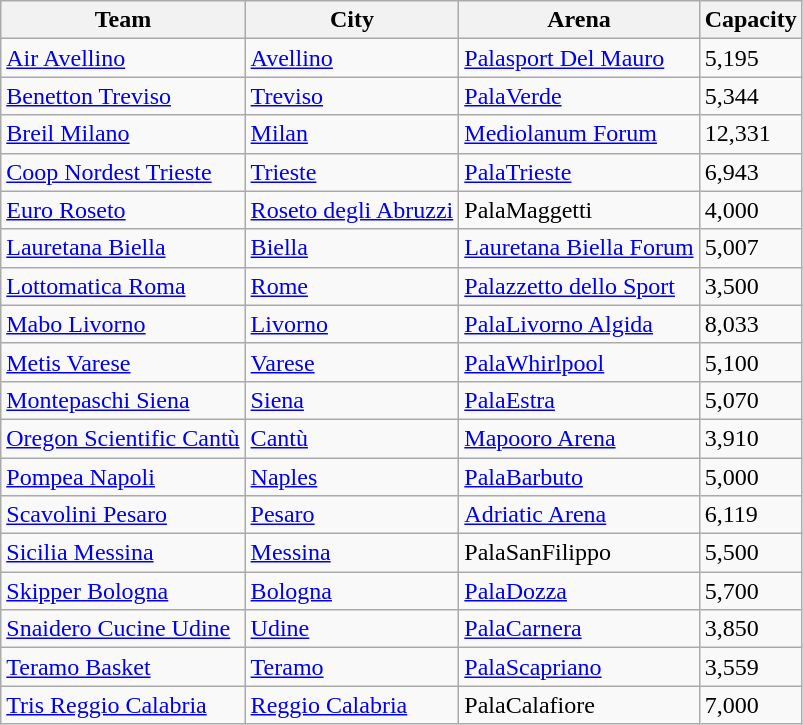<table class="wikitable sortable" style="margin:1em 2em 1em 1em;">
<tr>
<th>Team</th>
<th>City</th>
<th>Arena</th>
<th>Capacity</th>
</tr>
<tr>
<td><a href='#'>Air Avellino</a></td>
<td><a href='#'>Avellino</a></td>
<td><a href='#'>Palasport Del Mauro</a></td>
<td>5,195</td>
</tr>
<tr>
<td><a href='#'>Benetton Treviso</a></td>
<td><a href='#'>Treviso</a></td>
<td><a href='#'>PalaVerde</a></td>
<td>5,344</td>
</tr>
<tr>
<td><a href='#'>Breil Milano</a></td>
<td><a href='#'>Milan</a></td>
<td><a href='#'>Mediolanum Forum</a></td>
<td>12,331</td>
</tr>
<tr>
<td><a href='#'>Coop Nordest Trieste</a></td>
<td><a href='#'>Trieste</a></td>
<td><a href='#'>PalaTrieste</a></td>
<td>6,943</td>
</tr>
<tr>
<td><a href='#'>Euro Roseto</a></td>
<td><a href='#'>Roseto degli Abruzzi</a></td>
<td>PalaMaggetti</td>
<td>4,000</td>
</tr>
<tr>
<td><a href='#'>Lauretana Biella</a></td>
<td><a href='#'>Biella</a></td>
<td><a href='#'>Lauretana Biella Forum</a></td>
<td>5,007</td>
</tr>
<tr>
<td><a href='#'>Lottomatica Roma</a></td>
<td><a href='#'>Rome</a></td>
<td><a href='#'>Palazzetto dello Sport</a></td>
<td>3,500</td>
</tr>
<tr>
<td><a href='#'>Mabo Livorno</a></td>
<td><a href='#'>Livorno</a></td>
<td><a href='#'>PalaLivorno Algida</a></td>
<td>8,033</td>
</tr>
<tr>
<td><a href='#'>Metis Varese</a></td>
<td><a href='#'>Varese</a></td>
<td><a href='#'>PalaWhirlpool</a></td>
<td>5,100</td>
</tr>
<tr>
<td><a href='#'>Montepaschi Siena</a></td>
<td><a href='#'>Siena</a></td>
<td><a href='#'>PalaEstra</a></td>
<td>5,070</td>
</tr>
<tr>
<td><a href='#'>Oregon Scientific Cantù</a></td>
<td><a href='#'>Cantù</a></td>
<td><a href='#'>Mapooro Arena</a></td>
<td>3,910</td>
</tr>
<tr>
<td><a href='#'>Pompea Napoli</a></td>
<td><a href='#'>Naples</a></td>
<td><a href='#'>PalaBarbuto</a></td>
<td>5,000</td>
</tr>
<tr>
<td><a href='#'>Scavolini Pesaro</a></td>
<td><a href='#'>Pesaro</a></td>
<td><a href='#'>Adriatic Arena</a></td>
<td>6,119</td>
</tr>
<tr>
<td><a href='#'>Sicilia Messina</a></td>
<td><a href='#'>Messina</a></td>
<td>PalaSanFilippo</td>
<td>5,500</td>
</tr>
<tr>
<td><a href='#'>Skipper Bologna</a></td>
<td><a href='#'>Bologna</a></td>
<td><a href='#'>PalaDozza</a></td>
<td>5,700</td>
</tr>
<tr>
<td><a href='#'>Snaidero Cucine Udine</a></td>
<td><a href='#'>Udine</a></td>
<td><a href='#'>PalaCarnera</a></td>
<td>3,850</td>
</tr>
<tr>
<td><a href='#'>Teramo Basket</a></td>
<td><a href='#'>Teramo</a></td>
<td><a href='#'>PalaScapriano</a></td>
<td>3,559</td>
</tr>
<tr>
<td><a href='#'>Tris Reggio Calabria</a></td>
<td><a href='#'>Reggio Calabria</a></td>
<td>PalaCalafiore</td>
<td>7,000</td>
</tr>
</table>
